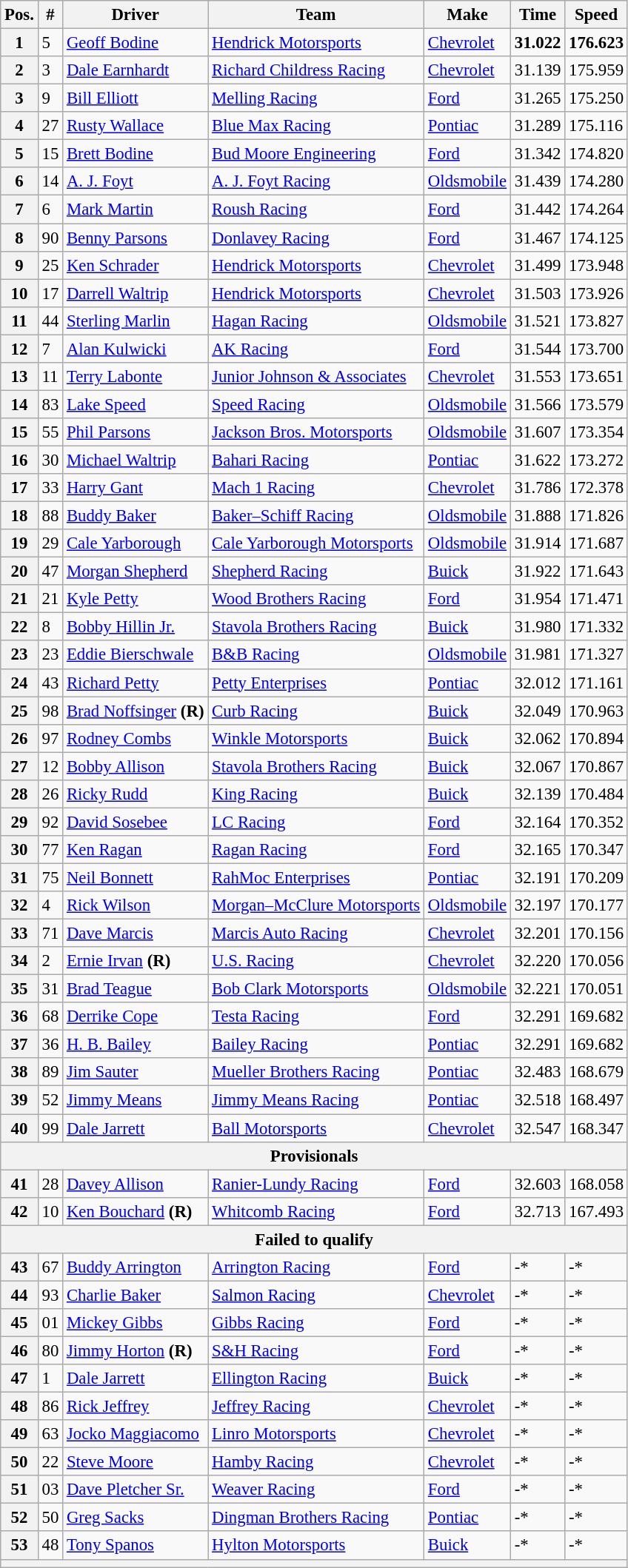<table class="wikitable" style="font-size:95%">
<tr>
<th>Pos.</th>
<th>#</th>
<th>Driver</th>
<th>Team</th>
<th>Make</th>
<th>Time</th>
<th>Speed</th>
</tr>
<tr>
<th>1</th>
<td>5</td>
<td><a href='#'>Geoff Bodine</a></td>
<td><a href='#'>Hendrick Motorsports</a></td>
<td><a href='#'>Chevrolet</a></td>
<td><strong>31.022</strong></td>
<td><strong>176.623</strong></td>
</tr>
<tr>
<th>2</th>
<td>3</td>
<td><a href='#'>Dale Earnhardt</a></td>
<td><a href='#'>Richard Childress Racing</a></td>
<td><a href='#'>Chevrolet</a></td>
<td>31.139</td>
<td>175.959</td>
</tr>
<tr>
<th>3</th>
<td>9</td>
<td><a href='#'>Bill Elliott</a></td>
<td><a href='#'>Melling Racing</a></td>
<td><a href='#'>Ford</a></td>
<td>31.265</td>
<td>175.250</td>
</tr>
<tr>
<th>4</th>
<td>27</td>
<td><a href='#'>Rusty Wallace</a></td>
<td><a href='#'>Blue Max Racing</a></td>
<td><a href='#'>Pontiac</a></td>
<td>31.289</td>
<td>175.116</td>
</tr>
<tr>
<th>5</th>
<td>15</td>
<td><a href='#'>Brett Bodine</a></td>
<td><a href='#'>Bud Moore Engineering</a></td>
<td><a href='#'>Ford</a></td>
<td>31.342</td>
<td>174.820</td>
</tr>
<tr>
<th>6</th>
<td>14</td>
<td><a href='#'>A. J. Foyt</a></td>
<td><a href='#'>A. J. Foyt Racing</a></td>
<td><a href='#'>Oldsmobile</a></td>
<td>31.439</td>
<td>174.280</td>
</tr>
<tr>
<th>7</th>
<td>6</td>
<td><a href='#'>Mark Martin</a></td>
<td><a href='#'>Roush Racing</a></td>
<td><a href='#'>Ford</a></td>
<td>31.442</td>
<td>174.264</td>
</tr>
<tr>
<th>8</th>
<td>90</td>
<td><a href='#'>Benny Parsons</a></td>
<td><a href='#'>Donlavey Racing</a></td>
<td><a href='#'>Ford</a></td>
<td>31.467</td>
<td>174.125</td>
</tr>
<tr>
<th>9</th>
<td>25</td>
<td><a href='#'>Ken Schrader</a></td>
<td><a href='#'>Hendrick Motorsports</a></td>
<td><a href='#'>Chevrolet</a></td>
<td>31.499</td>
<td>173.948</td>
</tr>
<tr>
<th>10</th>
<td>17</td>
<td><a href='#'>Darrell Waltrip</a></td>
<td><a href='#'>Hendrick Motorsports</a></td>
<td><a href='#'>Chevrolet</a></td>
<td>31.503</td>
<td>173.926</td>
</tr>
<tr>
<th>11</th>
<td>44</td>
<td><a href='#'>Sterling Marlin</a></td>
<td><a href='#'>Hagan Racing</a></td>
<td><a href='#'>Oldsmobile</a></td>
<td>31.521</td>
<td>173.827</td>
</tr>
<tr>
<th>12</th>
<td>7</td>
<td><a href='#'>Alan Kulwicki</a></td>
<td><a href='#'>AK Racing</a></td>
<td><a href='#'>Ford</a></td>
<td>31.544</td>
<td>173.700</td>
</tr>
<tr>
<th>13</th>
<td>11</td>
<td><a href='#'>Terry Labonte</a></td>
<td><a href='#'>Junior Johnson & Associates</a></td>
<td><a href='#'>Chevrolet</a></td>
<td>31.553</td>
<td>173.651</td>
</tr>
<tr>
<th>14</th>
<td>83</td>
<td><a href='#'>Lake Speed</a></td>
<td><a href='#'>Speed Racing</a></td>
<td><a href='#'>Oldsmobile</a></td>
<td>31.566</td>
<td>173.579</td>
</tr>
<tr>
<th>15</th>
<td>55</td>
<td><a href='#'>Phil Parsons</a></td>
<td><a href='#'>Jackson Bros. Motorsports</a></td>
<td><a href='#'>Oldsmobile</a></td>
<td>31.607</td>
<td>173.354</td>
</tr>
<tr>
<th>16</th>
<td>30</td>
<td><a href='#'>Michael Waltrip</a></td>
<td><a href='#'>Bahari Racing</a></td>
<td><a href='#'>Pontiac</a></td>
<td>31.622</td>
<td>173.272</td>
</tr>
<tr>
<th>17</th>
<td>33</td>
<td><a href='#'>Harry Gant</a></td>
<td><a href='#'>Mach 1 Racing</a></td>
<td><a href='#'>Chevrolet</a></td>
<td>31.786</td>
<td>172.378</td>
</tr>
<tr>
<th>18</th>
<td>88</td>
<td><a href='#'>Buddy Baker</a></td>
<td><a href='#'>Baker–Schiff Racing</a></td>
<td><a href='#'>Oldsmobile</a></td>
<td>31.888</td>
<td>171.826</td>
</tr>
<tr>
<th>19</th>
<td>29</td>
<td><a href='#'>Cale Yarborough</a></td>
<td><a href='#'>Cale Yarborough Motorsports</a></td>
<td><a href='#'>Oldsmobile</a></td>
<td>31.914</td>
<td>171.687</td>
</tr>
<tr>
<th>20</th>
<td>47</td>
<td><a href='#'>Morgan Shepherd</a></td>
<td><a href='#'>Shepherd Racing</a></td>
<td><a href='#'>Buick</a></td>
<td>31.922</td>
<td>171.643</td>
</tr>
<tr>
<th>21</th>
<td>21</td>
<td><a href='#'>Kyle Petty</a></td>
<td><a href='#'>Wood Brothers Racing</a></td>
<td><a href='#'>Ford</a></td>
<td>31.954</td>
<td>171.471</td>
</tr>
<tr>
<th>22</th>
<td>8</td>
<td><a href='#'>Bobby Hillin Jr.</a></td>
<td><a href='#'>Stavola Brothers Racing</a></td>
<td><a href='#'>Buick</a></td>
<td>31.980</td>
<td>171.332</td>
</tr>
<tr>
<th>23</th>
<td>23</td>
<td><a href='#'>Eddie Bierschwale</a></td>
<td><a href='#'>B&B Racing</a></td>
<td><a href='#'>Oldsmobile</a></td>
<td>31.981</td>
<td>171.327</td>
</tr>
<tr>
<th>24</th>
<td>43</td>
<td><a href='#'>Richard Petty</a></td>
<td><a href='#'>Petty Enterprises</a></td>
<td><a href='#'>Pontiac</a></td>
<td>32.012</td>
<td>171.161</td>
</tr>
<tr>
<th>25</th>
<td>98</td>
<td><a href='#'>Brad Noffsinger</a> <strong>(R)</strong></td>
<td><a href='#'>Curb Racing</a></td>
<td><a href='#'>Buick</a></td>
<td>32.049</td>
<td>170.963</td>
</tr>
<tr>
<th>26</th>
<td>97</td>
<td><a href='#'>Rodney Combs</a></td>
<td><a href='#'>Winkle Motorsports</a></td>
<td><a href='#'>Buick</a></td>
<td>32.062</td>
<td>170.894</td>
</tr>
<tr>
<th>27</th>
<td>12</td>
<td><a href='#'>Bobby Allison</a></td>
<td><a href='#'>Stavola Brothers Racing</a></td>
<td><a href='#'>Buick</a></td>
<td>32.067</td>
<td>170.867</td>
</tr>
<tr>
<th>28</th>
<td>26</td>
<td><a href='#'>Ricky Rudd</a></td>
<td><a href='#'>King Racing</a></td>
<td><a href='#'>Buick</a></td>
<td>32.139</td>
<td>170.484</td>
</tr>
<tr>
<th>29</th>
<td>92</td>
<td><a href='#'>David Sosebee</a></td>
<td><a href='#'>LC Racing</a></td>
<td><a href='#'>Ford</a></td>
<td>32.164</td>
<td>170.352</td>
</tr>
<tr>
<th>30</th>
<td>77</td>
<td><a href='#'>Ken Ragan</a></td>
<td><a href='#'>Ragan Racing</a></td>
<td><a href='#'>Ford</a></td>
<td>32.165</td>
<td>170.347</td>
</tr>
<tr>
<th>31</th>
<td>75</td>
<td><a href='#'>Neil Bonnett</a></td>
<td><a href='#'>RahMoc Enterprises</a></td>
<td><a href='#'>Pontiac</a></td>
<td>32.191</td>
<td>170.209</td>
</tr>
<tr>
<th>32</th>
<td>4</td>
<td><a href='#'>Rick Wilson</a></td>
<td><a href='#'>Morgan–McClure Motorsports</a></td>
<td><a href='#'>Oldsmobile</a></td>
<td>32.197</td>
<td>170.177</td>
</tr>
<tr>
<th>33</th>
<td>71</td>
<td><a href='#'>Dave Marcis</a></td>
<td><a href='#'>Marcis Auto Racing</a></td>
<td><a href='#'>Chevrolet</a></td>
<td>32.201</td>
<td>170.156</td>
</tr>
<tr>
<th>34</th>
<td>2</td>
<td><a href='#'>Ernie Irvan</a> <strong>(R)</strong></td>
<td><a href='#'>U.S. Racing</a></td>
<td><a href='#'>Chevrolet</a></td>
<td>32.220</td>
<td>170.056</td>
</tr>
<tr>
<th>35</th>
<td>31</td>
<td><a href='#'>Brad Teague</a></td>
<td><a href='#'>Bob Clark Motorsports</a></td>
<td><a href='#'>Oldsmobile</a></td>
<td>32.221</td>
<td>170.051</td>
</tr>
<tr>
<th>36</th>
<td>68</td>
<td><a href='#'>Derrike Cope</a></td>
<td><a href='#'>Testa Racing</a></td>
<td><a href='#'>Ford</a></td>
<td>32.291</td>
<td>169.682</td>
</tr>
<tr>
<th>37</th>
<td>36</td>
<td><a href='#'>H. B. Bailey</a></td>
<td><a href='#'>Bailey Racing</a></td>
<td><a href='#'>Pontiac</a></td>
<td>32.291</td>
<td>169.682</td>
</tr>
<tr>
<th>38</th>
<td>89</td>
<td><a href='#'>Jim Sauter</a></td>
<td><a href='#'>Mueller Brothers Racing</a></td>
<td><a href='#'>Pontiac</a></td>
<td>32.483</td>
<td>168.679</td>
</tr>
<tr>
<th>39</th>
<td>52</td>
<td><a href='#'>Jimmy Means</a></td>
<td><a href='#'>Jimmy Means Racing</a></td>
<td><a href='#'>Pontiac</a></td>
<td>32.518</td>
<td>168.497</td>
</tr>
<tr>
<th>40</th>
<td>99</td>
<td><a href='#'>Dale Jarrett</a></td>
<td><a href='#'>Ball Motorsports</a></td>
<td><a href='#'>Chevrolet</a></td>
<td>32.547</td>
<td>168.347</td>
</tr>
<tr>
<th colspan="7">Provisionals</th>
</tr>
<tr>
<th>41</th>
<td>28</td>
<td><a href='#'>Davey Allison</a></td>
<td><a href='#'>Ranier-Lundy Racing</a></td>
<td><a href='#'>Ford</a></td>
<td>32.603</td>
<td>168.058</td>
</tr>
<tr>
<th>42</th>
<td>10</td>
<td><a href='#'>Ken Bouchard</a> <strong>(R)</strong></td>
<td><a href='#'>Whitcomb Racing</a></td>
<td><a href='#'>Ford</a></td>
<td>32.713</td>
<td>167.493</td>
</tr>
<tr>
<th colspan="7">Failed to qualify</th>
</tr>
<tr>
<th>43</th>
<td>67</td>
<td><a href='#'>Buddy Arrington</a></td>
<td><a href='#'>Arrington Racing</a></td>
<td><a href='#'>Ford</a></td>
<td>-*</td>
<td>-*</td>
</tr>
<tr>
<th>44</th>
<td>93</td>
<td><a href='#'>Charlie Baker</a></td>
<td><a href='#'>Salmon Racing</a></td>
<td><a href='#'>Chevrolet</a></td>
<td>-*</td>
<td>-*</td>
</tr>
<tr>
<th>45</th>
<td>01</td>
<td><a href='#'>Mickey Gibbs</a></td>
<td><a href='#'>Gibbs Racing</a></td>
<td><a href='#'>Ford</a></td>
<td>-*</td>
<td>-*</td>
</tr>
<tr>
<th>46</th>
<td>80</td>
<td><a href='#'>Jimmy Horton</a> <strong>(R)</strong></td>
<td><a href='#'>S&H Racing</a></td>
<td><a href='#'>Ford</a></td>
<td>-*</td>
<td>-*</td>
</tr>
<tr>
<th>47</th>
<td>1</td>
<td><a href='#'>Dale Jarrett</a></td>
<td><a href='#'>Ellington Racing</a></td>
<td><a href='#'>Buick</a></td>
<td>-*</td>
<td>-*</td>
</tr>
<tr>
<th>48</th>
<td>86</td>
<td><a href='#'>Rick Jeffrey</a></td>
<td><a href='#'>Jeffrey Racing</a></td>
<td><a href='#'>Chevrolet</a></td>
<td>-*</td>
<td>-*</td>
</tr>
<tr>
<th>49</th>
<td>63</td>
<td><a href='#'>Jocko Maggiacomo</a></td>
<td><a href='#'>Linro Motorsports</a></td>
<td><a href='#'>Chevrolet</a></td>
<td>-*</td>
<td>-*</td>
</tr>
<tr>
<th>50</th>
<td>22</td>
<td><a href='#'>Steve Moore</a></td>
<td><a href='#'>Hamby Racing</a></td>
<td><a href='#'>Chevrolet</a></td>
<td>-*</td>
<td>-*</td>
</tr>
<tr>
<th>51</th>
<td>03</td>
<td><a href='#'>Dave Pletcher Sr.</a></td>
<td><a href='#'>Weaver Racing</a></td>
<td><a href='#'>Ford</a></td>
<td>-*</td>
<td>-*</td>
</tr>
<tr>
<th>52</th>
<td>50</td>
<td><a href='#'>Greg Sacks</a></td>
<td><a href='#'>Dingman Brothers Racing</a></td>
<td><a href='#'>Pontiac</a></td>
<td>-*</td>
<td>-*</td>
</tr>
<tr>
<th>53</th>
<td>48</td>
<td><a href='#'>Tony Spanos</a></td>
<td><a href='#'>Hylton Motorsports</a></td>
<td><a href='#'>Buick</a></td>
<td>-*</td>
<td>-*</td>
</tr>
<tr>
<th colspan="7"></th>
</tr>
</table>
